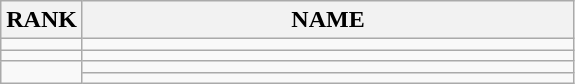<table class="wikitable">
<tr>
<th>RANK</th>
<th style="width: 20em">NAME</th>
</tr>
<tr>
<td align="center"></td>
<td></td>
</tr>
<tr>
<td align="center"></td>
<td></td>
</tr>
<tr>
<td rowspan=2 align="center"></td>
<td></td>
</tr>
<tr>
<td></td>
</tr>
</table>
